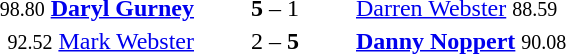<table style="text-align:center">
<tr>
<th width=223></th>
<th width=100></th>
<th width=223></th>
</tr>
<tr>
<td align=right><small>98.80</small> <strong><a href='#'>Daryl Gurney</a></strong> </td>
<td><strong>5</strong> – 1</td>
<td align=left> <a href='#'>Darren Webster</a> <small>88.59</small></td>
</tr>
<tr 2>
<td align=right><small>92.52</small> <a href='#'>Mark Webster</a> </td>
<td>2 – <strong>5</strong></td>
<td align=left> <strong><a href='#'>Danny Noppert</a></strong> <small>90.08</small></td>
</tr>
</table>
